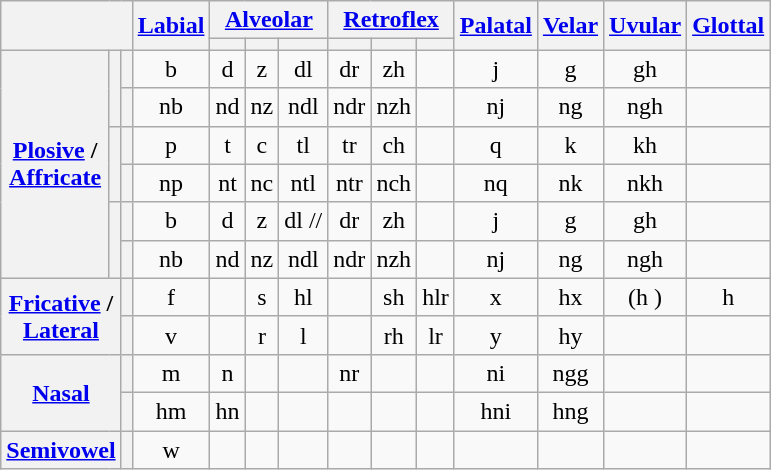<table class="wikitable" style="text-align:center;">
<tr>
<th rowspan="2" colspan="3"></th>
<th rowspan="2"><a href='#'>Labial</a></th>
<th colspan="3"><a href='#'>Alveolar</a></th>
<th colspan="3"><a href='#'>Retroflex</a></th>
<th rowspan="2"><a href='#'>Palatal</a></th>
<th rowspan="2"><a href='#'>Velar</a></th>
<th rowspan="2"><a href='#'>Uvular</a></th>
<th rowspan="2"><a href='#'>Glottal</a></th>
</tr>
<tr>
<th></th>
<th></th>
<th></th>
<th></th>
<th></th>
<th></th>
</tr>
<tr>
<th rowspan="6"><a href='#'>Plosive</a> /<br><a href='#'>Affricate</a></th>
<th rowspan="2"></th>
<th></th>
<td>b </td>
<td>d </td>
<td>z </td>
<td>dl </td>
<td>dr </td>
<td>zh </td>
<td></td>
<td>j </td>
<td>g </td>
<td>gh </td>
<td></td>
</tr>
<tr>
<th></th>
<td>nb </td>
<td>nd </td>
<td>nz </td>
<td>ndl </td>
<td>ndr </td>
<td>nzh </td>
<td></td>
<td>nj </td>
<td>ng </td>
<td>ngh </td>
<td></td>
</tr>
<tr>
<th rowspan="2"></th>
<th></th>
<td>p </td>
<td>t </td>
<td>c </td>
<td>tl </td>
<td>tr </td>
<td>ch </td>
<td></td>
<td>q </td>
<td>k </td>
<td>kh </td>
<td></td>
</tr>
<tr>
<th></th>
<td>np </td>
<td>nt </td>
<td>nc </td>
<td>ntl </td>
<td>ntr </td>
<td>nch </td>
<td></td>
<td>nq </td>
<td>nk </td>
<td>nkh </td>
<td></td>
</tr>
<tr>
<th rowspan="2"></th>
<th></th>
<td>b </td>
<td>d </td>
<td>z </td>
<td>dl //</td>
<td>dr </td>
<td>zh </td>
<td></td>
<td>j </td>
<td>g </td>
<td>gh </td>
<td></td>
</tr>
<tr>
<th></th>
<td>nb </td>
<td>nd </td>
<td>nz </td>
<td>ndl </td>
<td>ndr </td>
<td>nzh </td>
<td></td>
<td>nj </td>
<td>ng </td>
<td>ngh </td>
<td></td>
</tr>
<tr>
<th rowspan="2" colspan="2"><a href='#'>Fricative</a> /<br><a href='#'>Lateral</a></th>
<th></th>
<td>f </td>
<td></td>
<td>s </td>
<td>hl </td>
<td></td>
<td>sh </td>
<td>hlr </td>
<td>x </td>
<td>hx </td>
<td>(h )</td>
<td>h </td>
</tr>
<tr>
<th></th>
<td>v </td>
<td></td>
<td>r </td>
<td>l </td>
<td></td>
<td>rh </td>
<td>lr </td>
<td>y </td>
<td>hy </td>
<td></td>
<td></td>
</tr>
<tr>
<th rowspan="2" colspan="2"><a href='#'>Nasal</a></th>
<th></th>
<td>m </td>
<td>n </td>
<td></td>
<td></td>
<td>nr </td>
<td></td>
<td></td>
<td>ni </td>
<td>ngg </td>
<td></td>
<td></td>
</tr>
<tr>
<th></th>
<td>hm </td>
<td>hn </td>
<td></td>
<td></td>
<td></td>
<td></td>
<td></td>
<td>hni </td>
<td>hng </td>
<td></td>
<td></td>
</tr>
<tr>
<th colspan="2"><a href='#'>Semivowel</a></th>
<th></th>
<td>w </td>
<td></td>
<td></td>
<td></td>
<td></td>
<td></td>
<td></td>
<td></td>
<td></td>
<td></td>
<td></td>
</tr>
</table>
